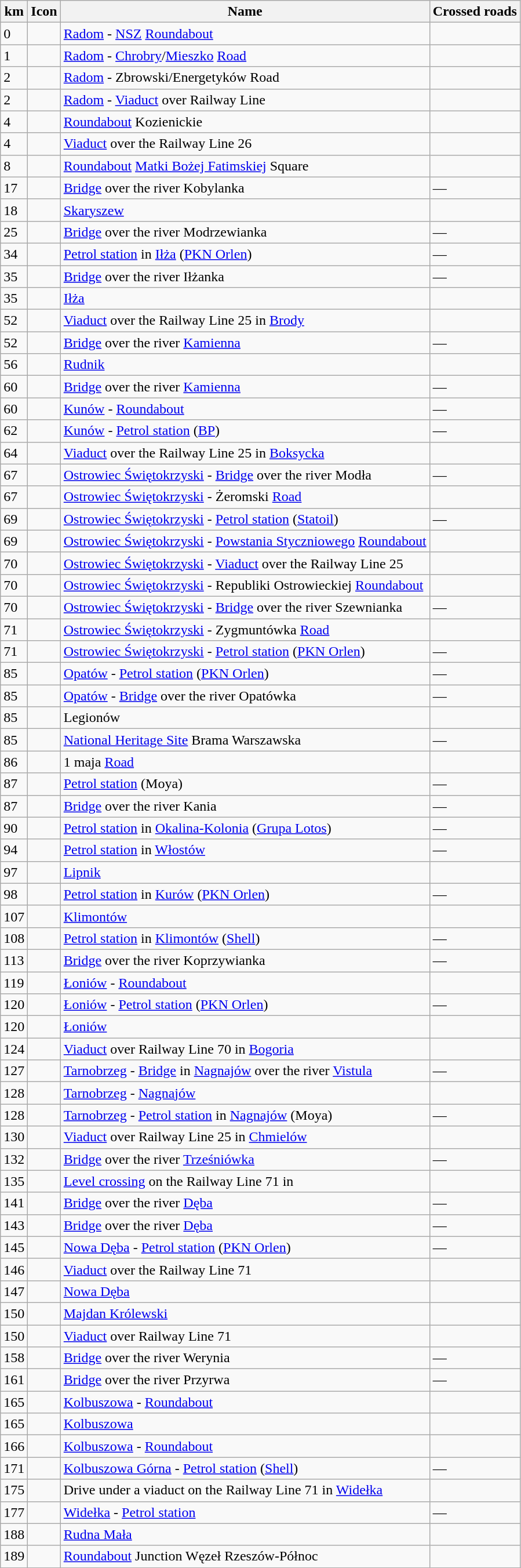<table class=wikitable>
<tr>
<th>km</th>
<th>Icon</th>
<th>Name</th>
<th>Crossed roads</th>
</tr>
<tr>
<td>0</td>
<td></td>
<td><a href='#'>Radom</a> - <a href='#'>NSZ</a> <a href='#'>Roundabout</a></td>
<td> </td>
</tr>
<tr>
<td>1</td>
<td></td>
<td><a href='#'>Radom</a> - <a href='#'>Chrobry</a>/<a href='#'>Mieszko</a> <a href='#'>Road</a></td>
<td></td>
</tr>
<tr>
<td>2</td>
<td></td>
<td><a href='#'>Radom</a> - Zbrowski/Energetyków Road</td>
<td></td>
</tr>
<tr>
<td>2</td>
<td></td>
<td><a href='#'>Radom</a> - <a href='#'>Viaduct</a> over Railway Line</td>
<td></td>
</tr>
<tr>
<td>4</td>
<td></td>
<td><a href='#'>Roundabout</a> Kozienickie</td>
<td> </td>
</tr>
<tr>
<td>4</td>
<td></td>
<td><a href='#'>Viaduct</a> over the Railway Line 26</td>
<td></td>
</tr>
<tr>
<td>8</td>
<td></td>
<td><a href='#'>Roundabout</a> <a href='#'>Matki Bożej Fatimskiej</a> Square</td>
<td></td>
</tr>
<tr>
<td>17</td>
<td></td>
<td><a href='#'>Bridge</a> over the river Kobylanka</td>
<td>—</td>
</tr>
<tr>
<td>18</td>
<td></td>
<td><a href='#'>Skaryszew</a></td>
<td> </td>
</tr>
<tr>
<td>25</td>
<td></td>
<td><a href='#'>Bridge</a> over the river Modrzewianka</td>
<td>—</td>
</tr>
<tr>
<td>34</td>
<td></td>
<td><a href='#'>Petrol station</a> in <a href='#'>Iłża</a> (<a href='#'>PKN Orlen</a>)</td>
<td>—</td>
</tr>
<tr>
<td>35</td>
<td></td>
<td><a href='#'>Bridge</a> over the river Iłżanka</td>
<td>—</td>
</tr>
<tr>
<td>35</td>
<td></td>
<td><a href='#'>Iłża</a></td>
<td></td>
</tr>
<tr>
<td>52</td>
<td></td>
<td><a href='#'>Viaduct</a> over the Railway Line 25 in <a href='#'>Brody</a></td>
<td></td>
</tr>
<tr>
<td>52</td>
<td></td>
<td><a href='#'>Bridge</a> over the river <a href='#'>Kamienna</a></td>
<td>—</td>
</tr>
<tr>
<td>56</td>
<td></td>
<td><a href='#'>Rudnik</a></td>
<td></td>
</tr>
<tr>
<td>60</td>
<td></td>
<td><a href='#'>Bridge</a> over the river <a href='#'>Kamienna</a></td>
<td>—</td>
</tr>
<tr>
<td>60</td>
<td></td>
<td><a href='#'>Kunów</a> - <a href='#'>Roundabout</a></td>
<td>—</td>
</tr>
<tr>
<td>62</td>
<td></td>
<td><a href='#'>Kunów</a> - <a href='#'>Petrol station</a> (<a href='#'>BP</a>)</td>
<td>—</td>
</tr>
<tr>
<td>64</td>
<td></td>
<td><a href='#'>Viaduct</a> over the Railway Line 25 in <a href='#'>Boksycka</a></td>
<td></td>
</tr>
<tr>
<td>67</td>
<td></td>
<td><a href='#'>Ostrowiec Świętokrzyski</a> - <a href='#'>Bridge</a> over the river Modła</td>
<td>—</td>
</tr>
<tr>
<td>67</td>
<td></td>
<td><a href='#'>Ostrowiec Świętokrzyski</a> -  Żeromski <a href='#'>Road</a></td>
<td></td>
</tr>
<tr>
<td>69</td>
<td></td>
<td><a href='#'>Ostrowiec Świętokrzyski</a> - <a href='#'>Petrol station</a> (<a href='#'>Statoil</a>)</td>
<td>—</td>
</tr>
<tr>
<td>69</td>
<td></td>
<td><a href='#'>Ostrowiec Świętokrzyski</a> - <a href='#'>Powstania Styczniowego</a> <a href='#'>Roundabout</a></td>
<td></td>
</tr>
<tr>
<td>70</td>
<td></td>
<td><a href='#'>Ostrowiec Świętokrzyski</a> - <a href='#'>Viaduct</a> over the Railway Line 25</td>
<td></td>
</tr>
<tr>
<td>70</td>
<td></td>
<td><a href='#'>Ostrowiec Świętokrzyski</a> - Republiki Ostrowieckiej <a href='#'>Roundabout</a></td>
<td></td>
</tr>
<tr>
<td>70</td>
<td></td>
<td><a href='#'>Ostrowiec Świętokrzyski</a> - <a href='#'>Bridge</a> over the river Szewnianka</td>
<td>—</td>
</tr>
<tr>
<td>71</td>
<td></td>
<td><a href='#'>Ostrowiec Świętokrzyski</a> - Zygmuntówka <a href='#'>Road</a></td>
<td> </td>
</tr>
<tr>
<td>71</td>
<td></td>
<td><a href='#'>Ostrowiec Świętokrzyski</a> - <a href='#'>Petrol station</a> (<a href='#'>PKN Orlen</a>)</td>
<td>—</td>
</tr>
<tr>
<td>85</td>
<td></td>
<td><a href='#'>Opatów</a> - <a href='#'>Petrol station</a> (<a href='#'>PKN Orlen</a>)</td>
<td>—</td>
</tr>
<tr>
<td>85</td>
<td></td>
<td><a href='#'>Opatów</a> - <a href='#'>Bridge</a> over the river Opatówka</td>
<td>—</td>
</tr>
<tr>
<td>85</td>
<td></td>
<td>Legionów</td>
<td> </td>
</tr>
<tr>
<td>85</td>
<td></td>
<td><a href='#'>National Heritage Site</a> Brama Warszawska</td>
<td>—</td>
</tr>
<tr>
<td>86</td>
<td></td>
<td>1 maja <a href='#'>Road</a></td>
<td> </td>
</tr>
<tr>
<td>87</td>
<td></td>
<td><a href='#'>Petrol station</a> (Moya)</td>
<td>—</td>
</tr>
<tr>
<td>87</td>
<td></td>
<td><a href='#'>Bridge</a> over the river Kania</td>
<td>—</td>
</tr>
<tr>
<td>90</td>
<td></td>
<td><a href='#'>Petrol station</a> in <a href='#'>Okalina-Kolonia</a> (<a href='#'>Grupa Lotos</a>)</td>
<td>—</td>
</tr>
<tr>
<td>94</td>
<td></td>
<td><a href='#'>Petrol station</a> in <a href='#'>Włostów</a></td>
<td>—</td>
</tr>
<tr>
<td>97</td>
<td></td>
<td><a href='#'>Lipnik</a></td>
<td></td>
</tr>
<tr>
<td>98</td>
<td></td>
<td><a href='#'>Petrol station</a> in <a href='#'>Kurów</a> (<a href='#'>PKN Orlen</a>)</td>
<td>—</td>
</tr>
<tr>
<td>107</td>
<td></td>
<td><a href='#'>Klimontów</a></td>
<td></td>
</tr>
<tr>
<td>108</td>
<td></td>
<td><a href='#'>Petrol station</a> in <a href='#'>Klimontów</a> (<a href='#'>Shell</a>)</td>
<td>—</td>
</tr>
<tr>
<td>113</td>
<td></td>
<td><a href='#'>Bridge</a> over the river Koprzywianka</td>
<td>—</td>
</tr>
<tr>
<td>119</td>
<td></td>
<td><a href='#'>Łoniów</a> - <a href='#'>Roundabout</a></td>
<td></td>
</tr>
<tr>
<td>120</td>
<td></td>
<td><a href='#'>Łoniów</a> - <a href='#'>Petrol station</a> (<a href='#'>PKN Orlen</a>)</td>
<td>—</td>
</tr>
<tr>
<td>120</td>
<td></td>
<td><a href='#'>Łoniów</a></td>
<td></td>
</tr>
<tr>
<td>124</td>
<td></td>
<td><a href='#'>Viaduct</a> over Railway Line 70 in <a href='#'>Bogoria</a></td>
<td></td>
</tr>
<tr>
<td>127</td>
<td></td>
<td><a href='#'>Tarnobrzeg</a> - <a href='#'>Bridge</a> in <a href='#'>Nagnajów</a> over the river <a href='#'>Vistula</a></td>
<td>—</td>
</tr>
<tr>
<td>128</td>
<td></td>
<td><a href='#'>Tarnobrzeg</a> - <a href='#'>Nagnajów</a></td>
<td> </td>
</tr>
<tr>
<td>128</td>
<td></td>
<td><a href='#'>Tarnobrzeg</a> - <a href='#'>Petrol station</a> in <a href='#'>Nagnajów</a> (Moya)</td>
<td>—</td>
</tr>
<tr>
<td>130</td>
<td></td>
<td><a href='#'>Viaduct</a> over Railway Line 25 in <a href='#'>Chmielów</a></td>
<td></td>
</tr>
<tr>
<td>132</td>
<td></td>
<td><a href='#'>Bridge</a> over the river <a href='#'>Trześniówka</a></td>
<td>—</td>
</tr>
<tr>
<td>135</td>
<td></td>
<td><a href='#'>Level crossing</a> on the Railway Line 71 in</td>
<td></td>
</tr>
<tr>
<td>141</td>
<td></td>
<td><a href='#'>Bridge</a> over the river <a href='#'>Dęba</a></td>
<td>—</td>
</tr>
<tr>
<td>143</td>
<td></td>
<td><a href='#'>Bridge</a> over the river <a href='#'>Dęba</a></td>
<td>—</td>
</tr>
<tr>
<td>145</td>
<td></td>
<td><a href='#'>Nowa Dęba</a> - <a href='#'>Petrol station</a> (<a href='#'>PKN Orlen</a>)</td>
<td>—</td>
</tr>
<tr>
<td>146</td>
<td></td>
<td><a href='#'>Viaduct</a> over the Railway Line 71</td>
<td></td>
</tr>
<tr>
<td>147</td>
<td></td>
<td><a href='#'>Nowa Dęba</a></td>
<td></td>
</tr>
<tr>
<td>150</td>
<td></td>
<td><a href='#'>Majdan Królewski</a></td>
<td></td>
</tr>
<tr>
<td>150</td>
<td></td>
<td><a href='#'>Viaduct</a> over Railway Line 71</td>
<td></td>
</tr>
<tr>
<td>158</td>
<td></td>
<td><a href='#'>Bridge</a> over the river  Werynia</td>
<td>—</td>
</tr>
<tr>
<td>161</td>
<td></td>
<td><a href='#'>Bridge</a> over the river Przyrwa</td>
<td>—</td>
</tr>
<tr>
<td>165</td>
<td></td>
<td><a href='#'>Kolbuszowa</a> - <a href='#'>Roundabout</a></td>
<td></td>
</tr>
<tr>
<td>165</td>
<td></td>
<td><a href='#'>Kolbuszowa</a></td>
<td></td>
</tr>
<tr>
<td>166</td>
<td></td>
<td><a href='#'>Kolbuszowa</a> - <a href='#'>Roundabout</a></td>
<td></td>
</tr>
<tr>
<td>171</td>
<td></td>
<td><a href='#'>Kolbuszowa Górna</a> - <a href='#'>Petrol station</a> (<a href='#'>Shell</a>)</td>
<td>—</td>
</tr>
<tr>
<td>175</td>
<td></td>
<td>Drive under a viaduct on the Railway Line 71 in <a href='#'>Widełka</a></td>
<td></td>
</tr>
<tr>
<td>177</td>
<td></td>
<td><a href='#'>Widełka</a> - <a href='#'>Petrol station</a></td>
<td>—</td>
</tr>
<tr>
<td>188</td>
<td></td>
<td><a href='#'>Rudna Mała</a></td>
<td></td>
</tr>
<tr>
<td>189</td>
<td></td>
<td><a href='#'>Roundabout</a> Junction Węzeł Rzeszów-Północ</td>
<td></td>
</tr>
</table>
